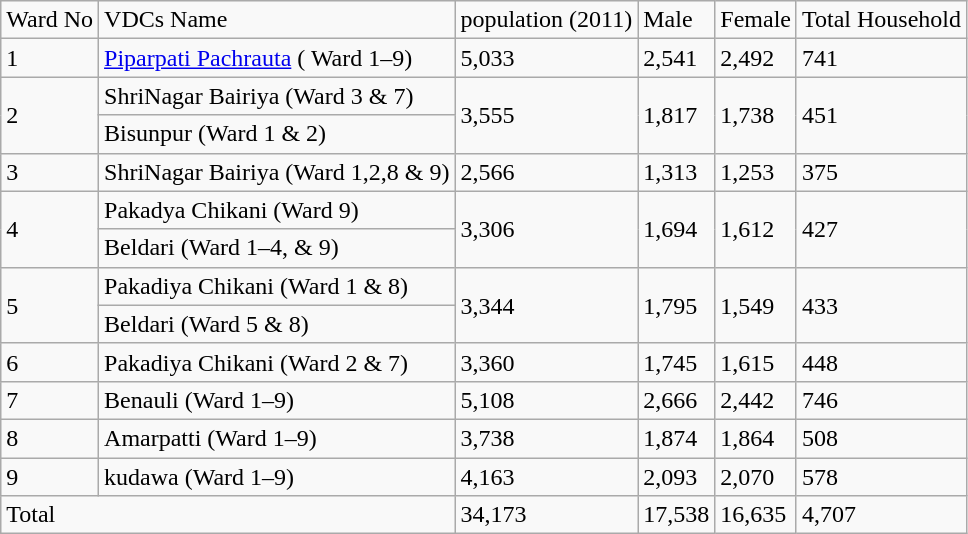<table class="wikitable">
<tr>
<td>Ward No</td>
<td>VDCs Name</td>
<td>population  (2011)</td>
<td>Male</td>
<td>Female</td>
<td>Total Household</td>
</tr>
<tr>
<td>1</td>
<td><a href='#'>Piparpati Pachrauta</a> ( Ward 1–9)</td>
<td>5,033</td>
<td>2,541</td>
<td>2,492</td>
<td>741</td>
</tr>
<tr>
<td rowspan="2">2</td>
<td>ShriNagar  Bairiya (Ward 3 & 7)</td>
<td rowspan="2">3,555</td>
<td rowspan="2">1,817</td>
<td rowspan="2">1,738</td>
<td rowspan="2">451</td>
</tr>
<tr>
<td>Bisunpur (Ward 1 & 2)</td>
</tr>
<tr>
<td>3</td>
<td>ShriNagar  Bairiya (Ward 1,2,8 & 9)</td>
<td>2,566</td>
<td>1,313</td>
<td>1,253</td>
<td>375</td>
</tr>
<tr>
<td rowspan="2">4</td>
<td>Pakadya  Chikani (Ward 9)</td>
<td rowspan="2">3,306</td>
<td rowspan="2">1,694</td>
<td rowspan="2">1,612</td>
<td rowspan="2">427</td>
</tr>
<tr>
<td>Beldari (Ward 1–4, & 9)</td>
</tr>
<tr>
<td rowspan="2">5</td>
<td>Pakadiya  Chikani (Ward 1 & 8)</td>
<td rowspan="2">3,344</td>
<td rowspan="2">1,795</td>
<td rowspan="2">1,549</td>
<td rowspan="2">433</td>
</tr>
<tr>
<td>Beldari (Ward 5 & 8)</td>
</tr>
<tr>
<td>6</td>
<td>Pakadiya  Chikani (Ward 2 & 7)</td>
<td>3,360</td>
<td>1,745</td>
<td>1,615</td>
<td>448</td>
</tr>
<tr>
<td>7</td>
<td>Benauli (Ward 1–9)</td>
<td>5,108</td>
<td>2,666</td>
<td>2,442</td>
<td>746</td>
</tr>
<tr>
<td>8</td>
<td>Amarpatti (Ward 1–9)</td>
<td>3,738</td>
<td>1,874</td>
<td>1,864</td>
<td>508</td>
</tr>
<tr>
<td>9</td>
<td>kudawa (Ward 1–9)</td>
<td>4,163</td>
<td>2,093</td>
<td>2,070</td>
<td>578</td>
</tr>
<tr>
<td colspan="2">Total</td>
<td>34,173</td>
<td>17,538</td>
<td>16,635</td>
<td>4,707</td>
</tr>
</table>
